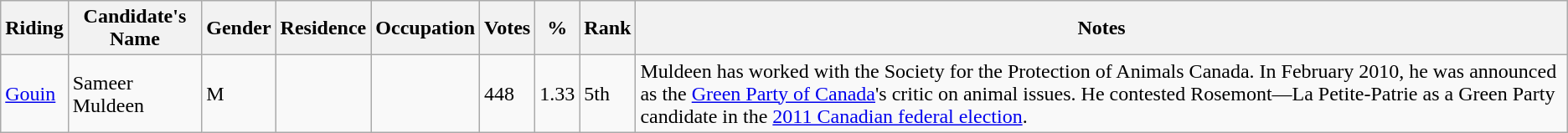<table class="wikitable sortable">
<tr>
<th>Riding<br></th>
<th>Candidate's Name</th>
<th>Gender</th>
<th>Residence</th>
<th>Occupation</th>
<th>Votes</th>
<th>%</th>
<th>Rank</th>
<th>Notes</th>
</tr>
<tr>
<td><a href='#'>Gouin</a></td>
<td>Sameer Muldeen</td>
<td>M</td>
<td></td>
<td></td>
<td>448</td>
<td>1.33</td>
<td>5th</td>
<td>Muldeen has worked with the Society for the Protection of Animals Canada. In February 2010, he was announced as the <a href='#'>Green Party of Canada</a>'s critic on animal issues. He contested Rosemont—La Petite-Patrie as a Green Party candidate in the <a href='#'>2011 Canadian federal election</a>.</td>
</tr>
</table>
